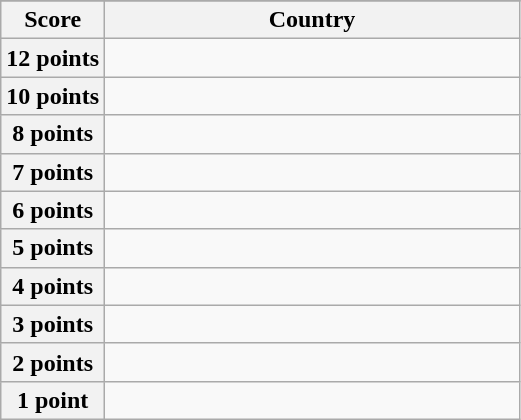<table class="wikitable">
<tr>
</tr>
<tr>
<th scope="col" width="20%">Score</th>
<th scope="col">Country</th>
</tr>
<tr>
<th scope="row">12 points</th>
<td></td>
</tr>
<tr>
<th scope="row">10 points</th>
<td></td>
</tr>
<tr>
<th scope="row">8 points</th>
<td></td>
</tr>
<tr>
<th scope="row">7 points</th>
<td></td>
</tr>
<tr>
<th scope="row">6 points</th>
<td></td>
</tr>
<tr>
<th scope="row">5 points</th>
<td></td>
</tr>
<tr>
<th scope="row">4 points</th>
<td></td>
</tr>
<tr>
<th scope="row">3 points</th>
<td></td>
</tr>
<tr>
<th scope="row">2 points</th>
<td></td>
</tr>
<tr>
<th scope="row">1 point</th>
<td></td>
</tr>
</table>
